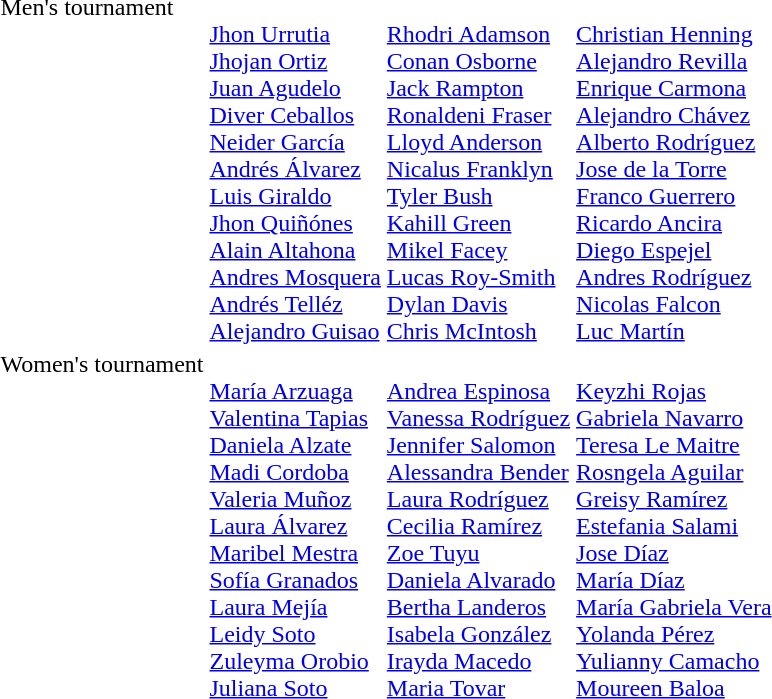<table>
<tr style="vertical-align:top;">
<td>Men's tournament</td>
<td><br><a href='#'>Jhon Urrutia</a><br><a href='#'>Jhojan Ortiz</a><br><a href='#'>Juan Agudelo</a><br><a href='#'>Diver Ceballos</a><br><a href='#'>Neider García</a><br><a href='#'>Andrés Álvarez</a><br><a href='#'>Luis Giraldo</a><br><a href='#'>Jhon Quiñónes</a><br><a href='#'>Alain Altahona</a><br><a href='#'>Andres Mosquera</a><br><a href='#'>Andrés Telléz</a><br><a href='#'>Alejandro Guisao</a></td>
<td><br><a href='#'>Rhodri Adamson</a><br><a href='#'>Conan Osborne</a><br><a href='#'>Jack Rampton</a><br><a href='#'>Ronaldeni Fraser</a><br><a href='#'>Lloyd Anderson</a><br><a href='#'>Nicalus Franklyn</a><br><a href='#'>Tyler Bush</a><br><a href='#'>Kahill Green</a><br><a href='#'>Mikel Facey</a><br><a href='#'>Lucas Roy-Smith</a><br><a href='#'>Dylan Davis</a><br><a href='#'>Chris McIntosh</a></td>
<td><br><a href='#'>Christian Henning</a><br><a href='#'>Alejandro Revilla</a><br><a href='#'>Enrique Carmona</a><br><a href='#'>Alejandro Chávez</a><br><a href='#'>Alberto Rodríguez</a><br><a href='#'>Jose de la Torre</a><br><a href='#'>Franco Guerrero</a><br><a href='#'>Ricardo Ancira</a><br><a href='#'>Diego Espejel</a><br><a href='#'>Andres Rodríguez</a><br><a href='#'>Nicolas Falcon</a><br><a href='#'>Luc Martín</a></td>
</tr>
<tr style="vertical-align:top;">
<td>Women's tournament</td>
<td><br><a href='#'>María Arzuaga</a><br><a href='#'>Valentina Tapias</a><br><a href='#'>Daniela Alzate</a><br><a href='#'>Madi Cordoba</a><br><a href='#'>Valeria Muñoz</a><br><a href='#'>Laura Álvarez</a><br><a href='#'>Maribel Mestra</a><br><a href='#'>Sofía Granados</a><br><a href='#'>Laura Mejía</a><br><a href='#'>Leidy Soto</a><br><a href='#'>Zuleyma Orobio</a><br><a href='#'>Juliana Soto</a></td>
<td><br><a href='#'>Andrea Espinosa</a><br><a href='#'>Vanessa Rodríguez</a><br><a href='#'>Jennifer Salomon</a><br><a href='#'>Alessandra Bender</a><br><a href='#'>Laura Rodríguez</a><br><a href='#'>Cecilia Ramírez</a><br><a href='#'>Zoe Tuyu</a><br><a href='#'>Daniela Alvarado</a><br><a href='#'>Bertha Landeros</a><br><a href='#'>Isabela González</a><br><a href='#'>Irayda Macedo</a><br><a href='#'>Maria Tovar</a></td>
<td><br><a href='#'>Keyzhi Rojas</a><br><a href='#'>Gabriela Navarro</a><br><a href='#'>Teresa Le Maitre</a><br><a href='#'>Rosngela Aguilar</a><br><a href='#'>Greisy Ramírez</a><br><a href='#'>Estefania Salami</a><br><a href='#'>Jose Díaz</a><br><a href='#'>María Díaz</a><br><a href='#'>María Gabriela Vera</a><br><a href='#'>Yolanda Pérez</a><br><a href='#'>Yulianny Camacho</a><br><a href='#'>Moureen Baloa</a></td>
</tr>
</table>
